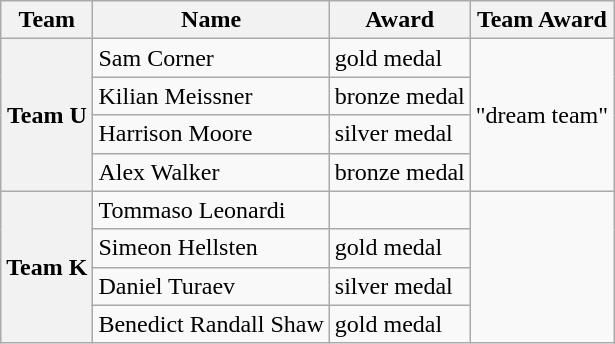<table class="wikitable">
<tr>
<th>Team</th>
<th>Name</th>
<th>Award</th>
<th>Team Award</th>
</tr>
<tr>
<th rowspan=4 valign="middle">Team U</th>
<td>Sam Corner</td>
<td>gold medal</td>
<td rowspan=4 valign="middle">"dream team"</td>
</tr>
<tr>
<td>Kilian Meissner</td>
<td>bronze medal</td>
</tr>
<tr>
<td>Harrison Moore</td>
<td>silver medal</td>
</tr>
<tr>
<td>Alex Walker</td>
<td>bronze medal</td>
</tr>
<tr>
<th rowspan=4 valign="middle">Team K</th>
<td>Tommaso Leonardi</td>
<td></td>
<td rowspan="4"></td>
</tr>
<tr>
<td>Simeon Hellsten</td>
<td>gold medal</td>
</tr>
<tr>
<td>Daniel Turaev</td>
<td>silver medal</td>
</tr>
<tr>
<td>Benedict Randall Shaw</td>
<td>gold medal</td>
</tr>
</table>
